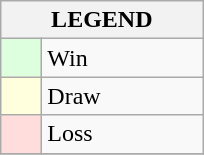<table class="wikitable" border="1">
<tr>
<th colspan="2">LEGEND</th>
</tr>
<tr>
<td style="background:#ddffdd;" width=20> </td>
<td width=100>Win</td>
</tr>
<tr>
<td style="background:#ffffdd"  width=20> </td>
<td width=100>Draw</td>
</tr>
<tr>
<td style="background:#ffdddd;" width=20> </td>
<td width=100>Loss</td>
</tr>
<tr>
</tr>
</table>
